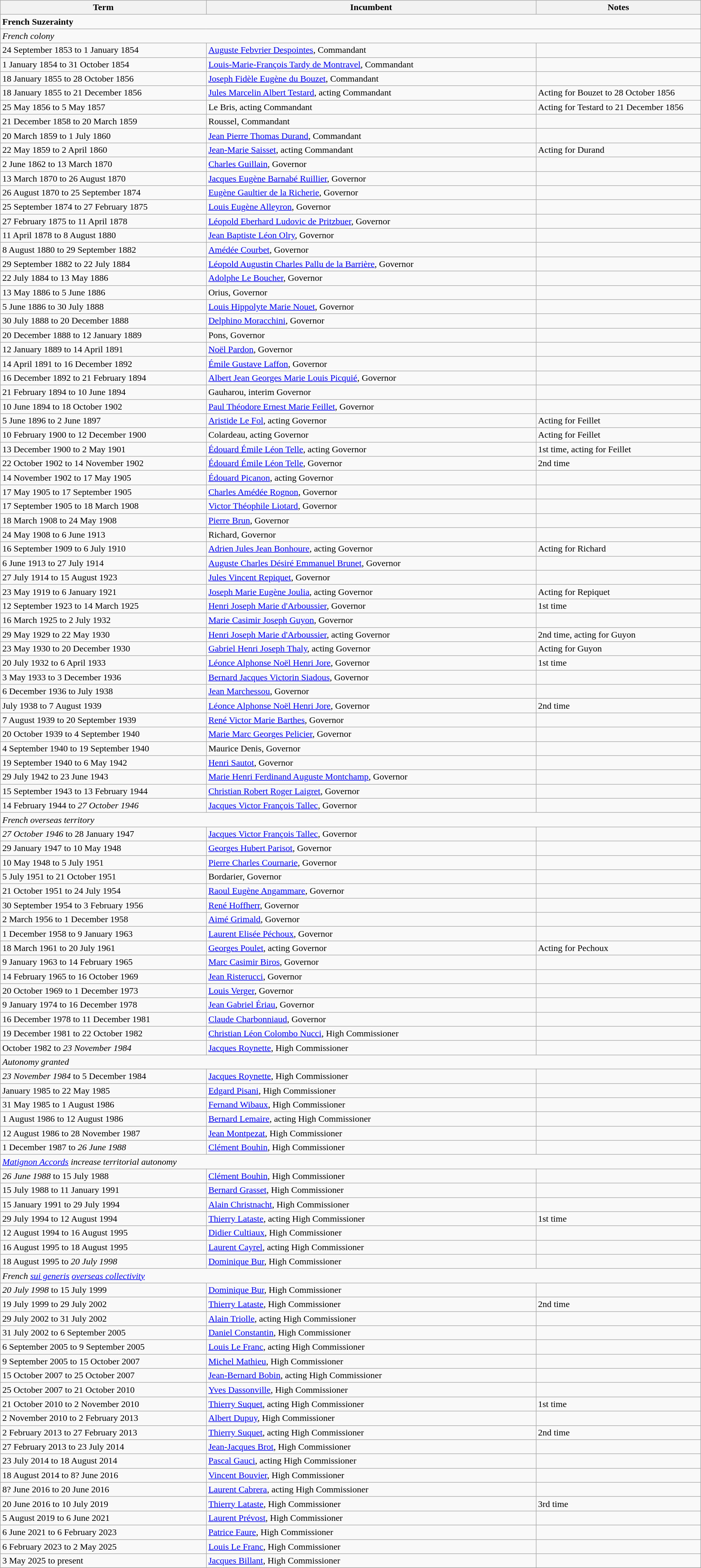<table class="wikitable">
<tr>
<th width="25%" align=left>Term</th>
<th width="40%" align=left>Incumbent</th>
<th width="20%" align=left>Notes</th>
</tr>
<tr>
<td colspan="3"><strong>French Suzerainty</strong></td>
</tr>
<tr>
<td colspan="3"><em>French colony</em></td>
</tr>
<tr>
<td>24 September 1853 to 1 January 1854</td>
<td><a href='#'>Auguste Febvrier Despointes</a>, Commandant</td>
<td></td>
</tr>
<tr>
<td>1 January 1854 to 31 October 1854</td>
<td><a href='#'>Louis-Marie-François Tardy de Montravel</a>, Commandant</td>
<td></td>
</tr>
<tr>
<td>18 January 1855 to 28 October 1856</td>
<td><a href='#'>Joseph Fidèle Eugène du Bouzet</a>, Commandant</td>
<td></td>
</tr>
<tr>
<td>18 January 1855 to 21 December 1856</td>
<td><a href='#'>Jules Marcelin Albert Testard</a>, acting Commandant</td>
<td>Acting for Bouzet to 28 October 1856</td>
</tr>
<tr>
<td>25 May 1856 to 5 May 1857</td>
<td>Le Bris, acting Commandant</td>
<td>Acting for Testard to 21 December 1856</td>
</tr>
<tr>
<td>21 December 1858 to 20 March 1859</td>
<td>Roussel, Commandant</td>
<td></td>
</tr>
<tr>
<td>20 March 1859 to 1 July 1860</td>
<td><a href='#'>Jean Pierre Thomas Durand</a>, Commandant</td>
<td></td>
</tr>
<tr>
<td>22 May 1859 to 2 April 1860</td>
<td><a href='#'>Jean-Marie Saisset</a>, acting Commandant</td>
<td>Acting for Durand</td>
</tr>
<tr>
<td>2 June 1862 to 13 March 1870</td>
<td><a href='#'>Charles Guillain</a>, Governor</td>
<td></td>
</tr>
<tr>
<td>13 March 1870 to 26 August 1870</td>
<td><a href='#'>Jacques Eugène Barnabé Ruillier</a>, Governor</td>
<td></td>
</tr>
<tr>
<td>26 August 1870 to 25 September 1874</td>
<td><a href='#'>Eugène Gaultier de la Richerie</a>, Governor</td>
<td></td>
</tr>
<tr>
<td>25 September 1874 to 27 February 1875</td>
<td><a href='#'>Louis Eugène Alleyron</a>, Governor</td>
<td></td>
</tr>
<tr>
<td>27 February 1875 to 11 April 1878</td>
<td><a href='#'>Léopold Eberhard Ludovic de Pritzbuer</a>, Governor</td>
<td></td>
</tr>
<tr>
<td>11 April 1878 to 8 August 1880</td>
<td><a href='#'>Jean Baptiste Léon Olry</a>, Governor</td>
<td></td>
</tr>
<tr>
<td>8 August 1880 to 29 September 1882</td>
<td><a href='#'>Amédée Courbet</a>, Governor</td>
<td></td>
</tr>
<tr>
<td>29 September 1882 to 22 July 1884</td>
<td><a href='#'>Léopold Augustin Charles Pallu de la Barrière</a>, Governor</td>
<td></td>
</tr>
<tr>
<td>22 July 1884 to 13 May 1886</td>
<td><a href='#'>Adolphe Le Boucher</a>, Governor</td>
<td></td>
</tr>
<tr>
<td>13 May 1886 to 5 June 1886</td>
<td>Orius, Governor</td>
<td></td>
</tr>
<tr>
<td>5 June 1886 to 30 July 1888</td>
<td><a href='#'>Louis Hippolyte Marie Nouet</a>, Governor</td>
<td></td>
</tr>
<tr>
<td>30 July 1888 to 20 December 1888</td>
<td><a href='#'>Delphino Moracchini</a>, Governor</td>
<td></td>
</tr>
<tr>
<td>20 December 1888 to 12 January 1889</td>
<td>Pons, Governor</td>
<td></td>
</tr>
<tr>
<td>12 January 1889 to 14 April 1891</td>
<td><a href='#'>Noël Pardon</a>, Governor</td>
<td></td>
</tr>
<tr>
<td>14 April 1891 to 16 December 1892</td>
<td><a href='#'>Émile Gustave Laffon</a>, Governor</td>
<td></td>
</tr>
<tr>
<td>16 December 1892 to 21 February 1894</td>
<td><a href='#'>Albert Jean Georges Marie Louis Picquié</a>, Governor</td>
<td></td>
</tr>
<tr>
<td>21 February 1894 to 10 June 1894</td>
<td>Gauharou, interim Governor</td>
<td></td>
</tr>
<tr>
<td>10 June 1894 to 18 October 1902</td>
<td><a href='#'>Paul Théodore Ernest Marie Feillet</a>, Governor</td>
<td></td>
</tr>
<tr>
<td>5 June 1896 to 2 June 1897</td>
<td><a href='#'>Aristide Le Fol</a>, acting Governor</td>
<td>Acting for Feillet</td>
</tr>
<tr>
<td>10 February 1900 to 12 December 1900</td>
<td>Colardeau, acting Governor</td>
<td>Acting for Feillet</td>
</tr>
<tr>
<td>13 December 1900 to 2 May 1901</td>
<td><a href='#'>Édouard Émile Léon Telle</a>, acting Governor</td>
<td>1st time, acting for Feillet</td>
</tr>
<tr>
<td>22 October 1902 to 14 November 1902</td>
<td><a href='#'>Édouard Émile Léon Telle</a>, Governor</td>
<td>2nd time</td>
</tr>
<tr>
<td>14 November 1902 to 17 May 1905</td>
<td><a href='#'>Édouard Picanon</a>, acting Governor</td>
<td></td>
</tr>
<tr>
<td>17 May 1905 to 17 September 1905</td>
<td><a href='#'>Charles Amédée Rognon</a>, Governor</td>
<td></td>
</tr>
<tr>
<td>17 September 1905 to 18 March 1908</td>
<td><a href='#'>Victor Théophile Liotard</a>, Governor</td>
<td></td>
</tr>
<tr>
<td>18 March 1908 to 24 May 1908</td>
<td><a href='#'>Pierre Brun</a>, Governor</td>
<td></td>
</tr>
<tr>
<td>24 May 1908 to 6 June 1913</td>
<td>Richard, Governor</td>
<td></td>
</tr>
<tr>
<td>16 September 1909 to 6 July 1910</td>
<td><a href='#'>Adrien Jules Jean Bonhoure</a>, acting Governor</td>
<td>Acting for Richard</td>
</tr>
<tr>
<td>6 June 1913 to 27 July 1914</td>
<td><a href='#'>Auguste Charles Désiré Emmanuel Brunet</a>, Governor</td>
<td></td>
</tr>
<tr>
<td>27 July 1914 to 15 August 1923</td>
<td><a href='#'>Jules Vincent Repiquet</a>, Governor</td>
<td></td>
</tr>
<tr>
<td>23 May 1919 to 6 January 1921</td>
<td><a href='#'>Joseph Marie Eugène Joulia</a>, acting Governor</td>
<td>Acting for Repiquet</td>
</tr>
<tr>
<td>12 September 1923 to 14 March 1925</td>
<td><a href='#'>Henri Joseph Marie d'Arboussier</a>, Governor</td>
<td>1st time</td>
</tr>
<tr>
<td>16 March 1925 to 2 July 1932</td>
<td><a href='#'>Marie Casimir Joseph Guyon</a>, Governor</td>
<td></td>
</tr>
<tr>
<td>29 May 1929 to 22 May 1930</td>
<td><a href='#'>Henri Joseph Marie d'Arboussier</a>, acting Governor</td>
<td>2nd time, acting for Guyon</td>
</tr>
<tr>
<td>23 May 1930 to 20 December 1930</td>
<td><a href='#'>Gabriel Henri Joseph Thaly</a>, acting Governor</td>
<td>Acting for Guyon</td>
</tr>
<tr>
<td>20 July 1932 to 6 April 1933</td>
<td><a href='#'>Léonce Alphonse Noël Henri Jore</a>, Governor</td>
<td>1st time</td>
</tr>
<tr>
<td>3 May 1933 to 3 December 1936</td>
<td><a href='#'>Bernard Jacques Victorin Siadous</a>, Governor</td>
<td></td>
</tr>
<tr>
<td>6 December 1936 to July 1938</td>
<td><a href='#'>Jean Marchessou</a>, Governor</td>
<td></td>
</tr>
<tr>
<td>July 1938 to 7 August 1939</td>
<td><a href='#'>Léonce Alphonse Noël Henri Jore</a>, Governor</td>
<td>2nd time</td>
</tr>
<tr>
<td>7 August 1939 to 20 September 1939</td>
<td><a href='#'>René Victor Marie Barthes</a>, Governor</td>
<td></td>
</tr>
<tr>
<td>20 October 1939 to 4 September 1940</td>
<td><a href='#'>Marie Marc Georges Pelicier</a>, Governor</td>
<td></td>
</tr>
<tr>
<td>4 September 1940 to 19 September 1940</td>
<td>Maurice Denis, Governor</td>
<td></td>
</tr>
<tr>
<td>19 September 1940 to 6 May 1942</td>
<td><a href='#'>Henri Sautot</a>, Governor</td>
<td></td>
</tr>
<tr>
<td>29 July 1942 to 23 June 1943</td>
<td><a href='#'>Marie Henri Ferdinand Auguste Montchamp</a>, Governor</td>
<td></td>
</tr>
<tr>
<td>15 September 1943 to 13 February 1944</td>
<td><a href='#'>Christian Robert Roger Laigret</a>, Governor</td>
<td></td>
</tr>
<tr>
<td>14 February 1944 to <em>27 October 1946</em></td>
<td><a href='#'>Jacques Victor François Tallec</a>, Governor</td>
<td></td>
</tr>
<tr>
<td colspan="3"><em>French overseas territory</em></td>
</tr>
<tr>
<td><em>27 October 1946</em> to 28 January 1947</td>
<td><a href='#'>Jacques Victor François Tallec</a>, Governor</td>
<td></td>
</tr>
<tr>
<td>29 January 1947 to 10 May 1948</td>
<td><a href='#'>Georges Hubert Parisot</a>, Governor</td>
<td></td>
</tr>
<tr>
<td>10 May 1948 to 5 July 1951</td>
<td><a href='#'>Pierre Charles Cournarie</a>, Governor</td>
<td></td>
</tr>
<tr>
<td>5 July 1951 to 21 October 1951</td>
<td>Bordarier, Governor</td>
<td></td>
</tr>
<tr>
<td>21 October 1951 to 24 July 1954</td>
<td><a href='#'>Raoul Eugène Angammare</a>, Governor</td>
<td></td>
</tr>
<tr>
<td>30 September 1954 to 3 February 1956</td>
<td><a href='#'>René Hoffherr</a>, Governor</td>
<td></td>
</tr>
<tr>
<td>2 March 1956 to 1 December 1958</td>
<td><a href='#'>Aimé Grimald</a>, Governor</td>
<td></td>
</tr>
<tr>
<td>1 December 1958 to 9 January 1963</td>
<td><a href='#'>Laurent Elisée Péchoux</a>, Governor</td>
<td></td>
</tr>
<tr>
<td>18 March 1961 to 20 July 1961</td>
<td><a href='#'>Georges Poulet</a>, acting Governor</td>
<td>Acting for Pechoux</td>
</tr>
<tr>
<td>9 January 1963 to 14 February 1965</td>
<td><a href='#'>Marc Casimir Biros</a>, Governor</td>
<td></td>
</tr>
<tr>
<td>14 February 1965 to 16 October 1969</td>
<td><a href='#'>Jean Risterucci</a>, Governor</td>
<td></td>
</tr>
<tr>
<td>20 October 1969 to 1 December 1973</td>
<td><a href='#'>Louis Verger</a>, Governor</td>
<td></td>
</tr>
<tr>
<td>9 January 1974 to 16 December 1978</td>
<td><a href='#'>Jean Gabriel Ériau</a>, Governor</td>
<td></td>
</tr>
<tr>
<td>16 December 1978 to 11 December 1981</td>
<td><a href='#'>Claude Charbonniaud</a>, Governor</td>
<td></td>
</tr>
<tr>
<td>19 December 1981 to 22 October 1982</td>
<td><a href='#'>Christian Léon Colombo Nucci</a>, High Commissioner</td>
<td></td>
</tr>
<tr>
<td>October 1982 to <em>23 November 1984</em></td>
<td><a href='#'>Jacques Roynette</a>, High Commissioner</td>
<td></td>
</tr>
<tr>
<td colspan="3"><em>Autonomy granted</em></td>
</tr>
<tr>
<td><em>23 November 1984</em> to 5 December 1984</td>
<td><a href='#'>Jacques Roynette</a>, High Commissioner</td>
<td></td>
</tr>
<tr>
<td>January 1985 to 22 May 1985</td>
<td><a href='#'>Edgard Pisani</a>, High Commissioner</td>
<td></td>
</tr>
<tr>
<td>31 May 1985 to 1 August 1986</td>
<td><a href='#'>Fernand Wibaux</a>, High Commissioner</td>
<td></td>
</tr>
<tr>
<td>1 August 1986 to 12 August 1986</td>
<td><a href='#'>Bernard Lemaire</a>, acting High Commissioner</td>
<td></td>
</tr>
<tr>
<td>12 August 1986 to 28 November 1987</td>
<td><a href='#'>Jean Montpezat</a>, High Commissioner</td>
<td></td>
</tr>
<tr>
<td>1 December 1987 to <em>26 June 1988</em></td>
<td><a href='#'>Clément Bouhin</a>, High Commissioner</td>
<td></td>
</tr>
<tr>
<td colspan="3"><em><a href='#'>Matignon Accords</a> increase territorial autonomy</em></td>
</tr>
<tr>
<td><em>26 June 1988</em> to 15 July 1988</td>
<td><a href='#'>Clément Bouhin</a>, High Commissioner</td>
<td></td>
</tr>
<tr>
<td>15 July 1988 to 11 January 1991</td>
<td><a href='#'>Bernard Grasset</a>, High Commissioner</td>
<td></td>
</tr>
<tr>
<td>15 January 1991 to 29 July 1994</td>
<td><a href='#'>Alain Christnacht</a>, High Commissioner</td>
<td></td>
</tr>
<tr>
<td>29 July 1994 to 12 August 1994</td>
<td><a href='#'>Thierry Lataste</a>, acting High Commissioner</td>
<td>1st time</td>
</tr>
<tr>
<td>12 August 1994 to 16 August 1995</td>
<td><a href='#'>Didier Cultiaux</a>, High Commissioner</td>
<td></td>
</tr>
<tr>
<td>16 August 1995 to 18 August 1995</td>
<td><a href='#'>Laurent Cayrel</a>, acting High Commissioner</td>
<td></td>
</tr>
<tr>
<td>18 August 1995 to <em>20 July 1998</em></td>
<td><a href='#'>Dominique Bur</a>, High Commissioner</td>
<td></td>
</tr>
<tr>
<td colspan="3"><em>French <a href='#'>sui generis</a> <a href='#'>overseas collectivity</a></em></td>
</tr>
<tr>
<td><em>20 July 1998</em> to 15 July 1999</td>
<td><a href='#'>Dominique Bur</a>, High Commissioner</td>
<td></td>
</tr>
<tr>
<td>19 July 1999 to 29 July 2002</td>
<td><a href='#'>Thierry Lataste</a>, High Commissioner</td>
<td>2nd time</td>
</tr>
<tr>
<td>29 July 2002 to 31 July 2002</td>
<td><a href='#'>Alain Triolle</a>, acting High Commissioner</td>
<td></td>
</tr>
<tr>
<td>31 July 2002 to 6 September 2005</td>
<td><a href='#'>Daniel Constantin</a>, High Commissioner</td>
<td></td>
</tr>
<tr>
<td>6 September 2005 to 9 September 2005</td>
<td><a href='#'>Louis Le Franc</a>, acting High Commissioner</td>
<td></td>
</tr>
<tr>
<td>9 September 2005 to 15 October 2007</td>
<td><a href='#'>Michel Mathieu</a>, High Commissioner</td>
<td></td>
</tr>
<tr>
<td>15 October 2007 to 25 October 2007</td>
<td><a href='#'>Jean-Bernard Bobin</a>, acting High Commissioner</td>
<td></td>
</tr>
<tr>
<td>25 October 2007 to 21 October 2010</td>
<td><a href='#'>Yves Dassonville</a>, High Commissioner</td>
<td></td>
</tr>
<tr>
<td>21 October 2010 to 2 November 2010</td>
<td><a href='#'>Thierry Suquet</a>, acting High Commissioner</td>
<td>1st time</td>
</tr>
<tr>
<td>2 November 2010 to 2 February 2013</td>
<td><a href='#'>Albert Dupuy</a>, High Commissioner</td>
<td></td>
</tr>
<tr>
<td>2 February 2013 to 27 February 2013</td>
<td><a href='#'>Thierry Suquet</a>, acting High Commissioner</td>
<td>2nd time</td>
</tr>
<tr>
<td>27 February 2013 to 23 July 2014</td>
<td><a href='#'>Jean-Jacques Brot</a>, High Commissioner</td>
<td></td>
</tr>
<tr>
<td>23 July 2014 to 18 August 2014</td>
<td><a href='#'>Pascal Gauci</a>, acting High Commissioner</td>
<td></td>
</tr>
<tr>
<td>18 August 2014 to 8? June 2016</td>
<td><a href='#'>Vincent Bouvier</a>, High Commissioner</td>
<td></td>
</tr>
<tr>
<td>8? June 2016 to 20 June 2016</td>
<td><a href='#'>Laurent Cabrera</a>, acting High Commissioner</td>
<td></td>
</tr>
<tr>
<td>20 June 2016 to 10 July 2019</td>
<td><a href='#'>Thierry Lataste</a>, High Commissioner</td>
<td>3rd time</td>
</tr>
<tr>
<td>5 August 2019 to 6 June 2021</td>
<td><a href='#'>Laurent Prévost</a>, High Commissioner</td>
<td></td>
</tr>
<tr>
<td>6 June 2021 to 6 February 2023</td>
<td><a href='#'>Patrice Faure</a>, High Commissioner</td>
<td></td>
</tr>
<tr>
<td>6 February 2023 to 2 May 2025</td>
<td><a href='#'>Louis Le Franc</a>, High Commissioner</td>
<td></td>
</tr>
<tr>
<td>3 May 2025 to present</td>
<td><a href='#'>Jacques Billant</a>, High Commissioner</td>
<td></td>
</tr>
<tr>
</tr>
</table>
